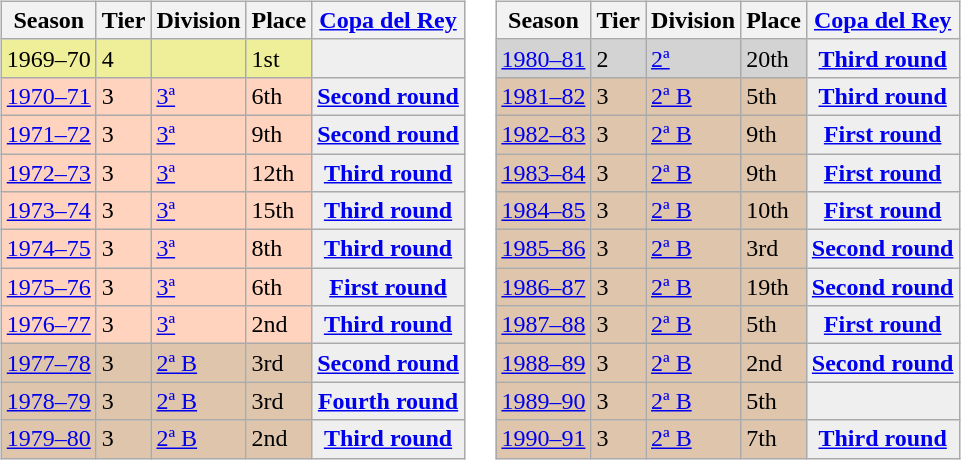<table>
<tr>
<td valign="top" width=0%><br><table class="wikitable">
<tr style="background:#f0f6fa;">
<th>Season</th>
<th>Tier</th>
<th>Division</th>
<th>Place</th>
<th><a href='#'>Copa del Rey</a></th>
</tr>
<tr>
<td style="background:#EFEF99;">1969–70</td>
<td style="background:#EFEF99;">4</td>
<td style="background:#EFEF99;"></td>
<td style="background:#EFEF99;">1st</td>
<th style="background:#efefef;"></th>
</tr>
<tr>
<td style="background:#FFD3BD;"><a href='#'>1970–71</a></td>
<td style="background:#FFD3BD;">3</td>
<td style="background:#FFD3BD;"><a href='#'>3ª</a></td>
<td style="background:#FFD3BD;">6th</td>
<th style="background:#efefef;"><a href='#'>Second round</a></th>
</tr>
<tr>
<td style="background:#FFD3BD;"><a href='#'>1971–72</a></td>
<td style="background:#FFD3BD;">3</td>
<td style="background:#FFD3BD;"><a href='#'>3ª</a></td>
<td style="background:#FFD3BD;">9th</td>
<th style="background:#efefef;"><a href='#'>Second round</a></th>
</tr>
<tr>
<td style="background:#FFD3BD;"><a href='#'>1972–73</a></td>
<td style="background:#FFD3BD;">3</td>
<td style="background:#FFD3BD;"><a href='#'>3ª</a></td>
<td style="background:#FFD3BD;">12th</td>
<th style="background:#efefef;"><a href='#'>Third round</a></th>
</tr>
<tr>
<td style="background:#FFD3BD;"><a href='#'>1973–74</a></td>
<td style="background:#FFD3BD;">3</td>
<td style="background:#FFD3BD;"><a href='#'>3ª</a></td>
<td style="background:#FFD3BD;">15th</td>
<th style="background:#efefef;"><a href='#'>Third round</a></th>
</tr>
<tr>
<td style="background:#FFD3BD;"><a href='#'>1974–75</a></td>
<td style="background:#FFD3BD;">3</td>
<td style="background:#FFD3BD;"><a href='#'>3ª</a></td>
<td style="background:#FFD3BD;">8th</td>
<th style="background:#efefef;"><a href='#'>Third round</a></th>
</tr>
<tr>
<td style="background:#FFD3BD;"><a href='#'>1975–76</a></td>
<td style="background:#FFD3BD;">3</td>
<td style="background:#FFD3BD;"><a href='#'>3ª</a></td>
<td style="background:#FFD3BD;">6th</td>
<th style="background:#efefef;"><a href='#'>First round</a></th>
</tr>
<tr>
<td style="background:#FFD3BD;"><a href='#'>1976–77</a></td>
<td style="background:#FFD3BD;">3</td>
<td style="background:#FFD3BD;"><a href='#'>3ª</a></td>
<td style="background:#FFD3BD;">2nd</td>
<th style="background:#efefef;"><a href='#'>Third round</a></th>
</tr>
<tr>
<td style="background:#DEC5AB;"><a href='#'>1977–78</a></td>
<td style="background:#DEC5AB;">3</td>
<td style="background:#DEC5AB;"><a href='#'>2ª B</a></td>
<td style="background:#DEC5AB;">3rd</td>
<th style="background:#efefef;"><a href='#'>Second round</a></th>
</tr>
<tr>
<td style="background:#DEC5AB;"><a href='#'>1978–79</a></td>
<td style="background:#DEC5AB;">3</td>
<td style="background:#DEC5AB;"><a href='#'>2ª B</a></td>
<td style="background:#DEC5AB;">3rd</td>
<th style="background:#efefef;"><a href='#'>Fourth round</a></th>
</tr>
<tr>
<td style="background:#DEC5AB;"><a href='#'>1979–80</a></td>
<td style="background:#DEC5AB;">3</td>
<td style="background:#DEC5AB;"><a href='#'>2ª B</a></td>
<td style="background:#DEC5AB;">2nd</td>
<th style="background:#efefef;"><a href='#'>Third round</a></th>
</tr>
</table>
</td>
<td valign="top" width=0%><br><table class="wikitable">
<tr style="background:#f0f6fa;">
<th>Season</th>
<th>Tier</th>
<th>Division</th>
<th>Place</th>
<th><a href='#'>Copa del Rey</a></th>
</tr>
<tr>
<td style="background:#D3D3D3;"><a href='#'>1980–81</a></td>
<td style="background:#D3D3D3;">2</td>
<td style="background:#D3D3D3;"><a href='#'>2ª</a></td>
<td style="background:#D3D3D3;">20th</td>
<th style="background:#efefef;"><a href='#'>Third round</a></th>
</tr>
<tr>
<td style="background:#DEC5AB;"><a href='#'>1981–82</a></td>
<td style="background:#DEC5AB;">3</td>
<td style="background:#DEC5AB;"><a href='#'>2ª B</a></td>
<td style="background:#DEC5AB;">5th</td>
<th style="background:#efefef;"><a href='#'>Third round</a></th>
</tr>
<tr>
<td style="background:#DEC5AB;"><a href='#'>1982–83</a></td>
<td style="background:#DEC5AB;">3</td>
<td style="background:#DEC5AB;"><a href='#'>2ª B</a></td>
<td style="background:#DEC5AB;">9th</td>
<th style="background:#efefef;"><a href='#'>First round</a></th>
</tr>
<tr>
<td style="background:#DEC5AB;"><a href='#'>1983–84</a></td>
<td style="background:#DEC5AB;">3</td>
<td style="background:#DEC5AB;"><a href='#'>2ª B</a></td>
<td style="background:#DEC5AB;">9th</td>
<th style="background:#efefef;"><a href='#'>First round</a></th>
</tr>
<tr>
<td style="background:#DEC5AB;"><a href='#'>1984–85</a></td>
<td style="background:#DEC5AB;">3</td>
<td style="background:#DEC5AB;"><a href='#'>2ª B</a></td>
<td style="background:#DEC5AB;">10th</td>
<th style="background:#efefef;"><a href='#'>First round</a></th>
</tr>
<tr>
<td style="background:#DEC5AB;"><a href='#'>1985–86</a></td>
<td style="background:#DEC5AB;">3</td>
<td style="background:#DEC5AB;"><a href='#'>2ª B</a></td>
<td style="background:#DEC5AB;">3rd</td>
<th style="background:#efefef;"><a href='#'>Second round</a></th>
</tr>
<tr>
<td style="background:#DEC5AB;"><a href='#'>1986–87</a></td>
<td style="background:#DEC5AB;">3</td>
<td style="background:#DEC5AB;"><a href='#'>2ª B</a></td>
<td style="background:#DEC5AB;">19th</td>
<th style="background:#efefef;"><a href='#'>Second round</a></th>
</tr>
<tr>
<td style="background:#DEC5AB;"><a href='#'>1987–88</a></td>
<td style="background:#DEC5AB;">3</td>
<td style="background:#DEC5AB;"><a href='#'>2ª B</a></td>
<td style="background:#DEC5AB;">5th</td>
<th style="background:#efefef;"><a href='#'>First round</a></th>
</tr>
<tr>
<td style="background:#DEC5AB;"><a href='#'>1988–89</a></td>
<td style="background:#DEC5AB;">3</td>
<td style="background:#DEC5AB;"><a href='#'>2ª B</a></td>
<td style="background:#DEC5AB;">2nd</td>
<th style="background:#efefef;"><a href='#'>Second round</a></th>
</tr>
<tr>
<td style="background:#DEC5AB;"><a href='#'>1989–90</a></td>
<td style="background:#DEC5AB;">3</td>
<td style="background:#DEC5AB;"><a href='#'>2ª B</a></td>
<td style="background:#DEC5AB;">5th</td>
<th style="background:#efefef;"></th>
</tr>
<tr>
<td style="background:#DEC5AB;"><a href='#'>1990–91</a></td>
<td style="background:#DEC5AB;">3</td>
<td style="background:#DEC5AB;"><a href='#'>2ª B</a></td>
<td style="background:#DEC5AB;">7th</td>
<th style="background:#efefef;"><a href='#'>Third round</a></th>
</tr>
</table>
</td>
</tr>
</table>
